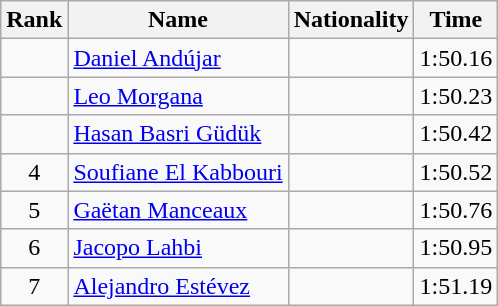<table class="wikitable sortable"  style="text-align:center">
<tr>
<th>Rank</th>
<th>Name</th>
<th>Nationality</th>
<th>Time</th>
</tr>
<tr>
<td></td>
<td align=left><a href='#'>Daniel Andújar</a></td>
<td align=left></td>
<td>1:50.16</td>
</tr>
<tr>
<td></td>
<td align=left><a href='#'>Leo Morgana</a></td>
<td align=left></td>
<td>1:50.23</td>
</tr>
<tr>
<td></td>
<td align=left><a href='#'>Hasan Basri Güdük</a></td>
<td align=left></td>
<td>1:50.42</td>
</tr>
<tr>
<td>4</td>
<td align=left><a href='#'>Soufiane El Kabbouri</a></td>
<td align=left></td>
<td>1:50.52</td>
</tr>
<tr>
<td>5</td>
<td align=left><a href='#'>Gaëtan Manceaux</a></td>
<td align=left></td>
<td>1:50.76</td>
</tr>
<tr>
<td>6</td>
<td align=left><a href='#'>Jacopo Lahbi</a></td>
<td align=left></td>
<td>1:50.95</td>
</tr>
<tr>
<td>7</td>
<td align=left><a href='#'>Alejandro Estévez</a></td>
<td align=left></td>
<td>1:51.19</td>
</tr>
</table>
